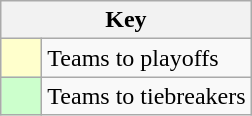<table class="wikitable" style="text-align: center;">
<tr>
<th colspan=2>Key</th>
</tr>
<tr>
<td style="background:#ffffcc; width:20px;"></td>
<td align=left>Teams to playoffs</td>
</tr>
<tr>
<td style="background:#ccffcc; width:20px;"></td>
<td align=left>Teams to tiebreakers</td>
</tr>
</table>
